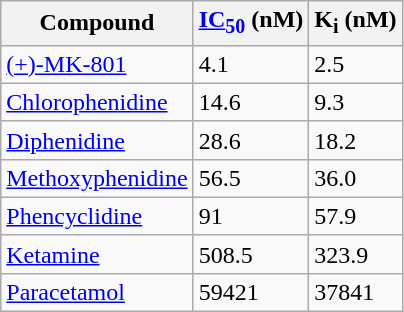<table class="wikitable sortable">
<tr>
<th>Compound</th>
<th><a href='#'>IC<sub>50</sub></a> (nM)</th>
<th>K<sub>i</sub> (nM)</th>
</tr>
<tr>
<td><a href='#'>(+)-MK-801</a></td>
<td>4.1</td>
<td>2.5</td>
</tr>
<tr>
<td><a href='#'>Chlorophenidine</a></td>
<td>14.6</td>
<td>9.3</td>
</tr>
<tr>
<td><a href='#'>Diphenidine</a></td>
<td>28.6</td>
<td>18.2</td>
</tr>
<tr>
<td><a href='#'>Methoxyphenidine</a></td>
<td>56.5</td>
<td>36.0</td>
</tr>
<tr>
<td><a href='#'>Phencyclidine</a></td>
<td>91</td>
<td>57.9</td>
</tr>
<tr>
<td><a href='#'>Ketamine</a></td>
<td>508.5</td>
<td>323.9</td>
</tr>
<tr>
<td><a href='#'>Paracetamol</a></td>
<td>59421</td>
<td>37841</td>
</tr>
</table>
